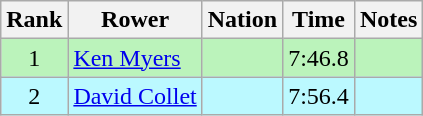<table class="wikitable" style="text-align:center">
<tr>
<th>Rank</th>
<th>Rower</th>
<th>Nation</th>
<th>Time</th>
<th>Notes</th>
</tr>
<tr bgcolor=bbf3bb>
<td>1</td>
<td align=left><a href='#'>Ken Myers</a></td>
<td align=left></td>
<td>7:46.8</td>
<td></td>
</tr>
<tr bgcolor=bbf9ff>
<td>2</td>
<td align=left><a href='#'>David Collet</a></td>
<td align=left></td>
<td>7:56.4</td>
<td></td>
</tr>
</table>
